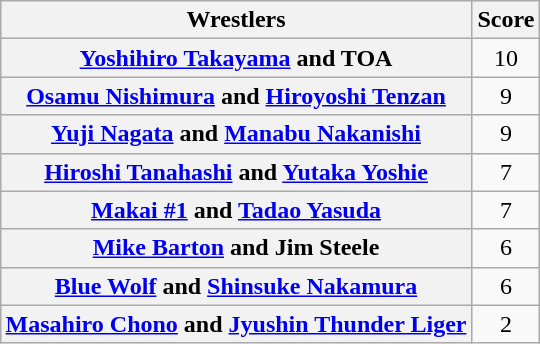<table class="wikitable" style="margin: 1em auto 1em auto;text-align:center">
<tr>
<th>Wrestlers</th>
<th>Score</th>
</tr>
<tr>
<th><a href='#'>Yoshihiro Takayama</a> and TOA</th>
<td>10</td>
</tr>
<tr>
<th><a href='#'>Osamu Nishimura</a> and <a href='#'>Hiroyoshi Tenzan</a></th>
<td>9</td>
</tr>
<tr>
<th><a href='#'>Yuji Nagata</a> and <a href='#'>Manabu Nakanishi</a></th>
<td>9</td>
</tr>
<tr>
<th><a href='#'>Hiroshi Tanahashi</a> and <a href='#'>Yutaka Yoshie</a></th>
<td>7</td>
</tr>
<tr>
<th><a href='#'>Makai #1</a> and <a href='#'>Tadao Yasuda</a></th>
<td>7</td>
</tr>
<tr>
<th><a href='#'>Mike Barton</a> and Jim Steele</th>
<td>6</td>
</tr>
<tr>
<th><a href='#'>Blue Wolf</a> and <a href='#'>Shinsuke Nakamura</a></th>
<td>6</td>
</tr>
<tr>
<th><a href='#'>Masahiro Chono</a> and <a href='#'>Jyushin Thunder Liger</a></th>
<td>2</td>
</tr>
</table>
